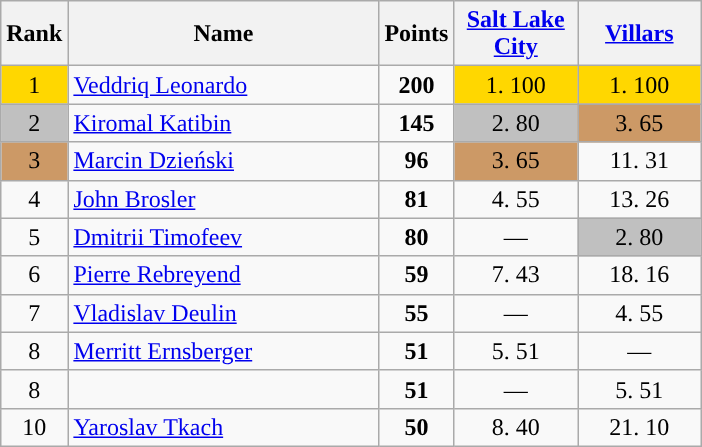<table class="wikitable sortable">
<tr>
<th>Rank</th>
<th width = "200">Name</th>
<th>Points</th>
<th width = "75" data-sort-type="number"><a href='#'>Salt Lake City</a></th>
<th width = "75" data-sort-type="number"><a href='#'>Villars</a></th>
</tr>
<tr>
<td align="center" style="background: gold">1</td>
<td> <a href='#'>Veddriq Leonardo</a></td>
<td align="center"><strong>200</strong></td>
<td align="center" style="background: gold">1. 100</td>
<td align="center" style="background: gold">1. 100</td>
</tr>
<tr>
<td align="center" style="background: silver">2</td>
<td> <a href='#'>Kiromal Katibin</a></td>
<td align="center"><strong>145</strong></td>
<td align="center" style="background: silver">2. 80</td>
<td align="center" style="background: #cc9966">3. 65</td>
</tr>
<tr>
<td align="center" style="background: #cc9966">3</td>
<td> <a href='#'>Marcin Dzieński</a></td>
<td align="center"><strong>96</strong></td>
<td align="center" style="background: #cc9966">3. 65</td>
<td align="center">11. 31</td>
</tr>
<tr>
<td align="center">4</td>
<td> <a href='#'>John Brosler</a></td>
<td align="center"><strong>81</strong></td>
<td align="center">4. 55</td>
<td align="center">13. 26</td>
</tr>
<tr>
<td align="center">5</td>
<td> <a href='#'>Dmitrii Timofeev</a></td>
<td align="center"><strong>80</strong></td>
<td align="center">—</td>
<td align="center" style="background: silver">2. 80</td>
</tr>
<tr>
<td align="center">6</td>
<td> <a href='#'>Pierre Rebreyend</a></td>
<td align="center"><strong>59</strong></td>
<td align="center">7. 43</td>
<td align="center">18. 16</td>
</tr>
<tr>
<td align="center">7</td>
<td> <a href='#'>Vladislav Deulin</a></td>
<td align="center"><strong>55</strong></td>
<td align="center">—</td>
<td align="center">4. 55</td>
</tr>
<tr>
<td align="center">8</td>
<td> <a href='#'>Merritt Ernsberger</a></td>
<td align="center"><strong>51</strong></td>
<td align="center">5. 51</td>
<td align="center">—</td>
</tr>
<tr>
<td align="center">8</td>
<td></td>
<td align="center"><strong>51</strong></td>
<td align="center">—</td>
<td align="center">5. 51</td>
</tr>
<tr>
<td align="center">10</td>
<td> <a href='#'>Yaroslav Tkach</a></td>
<td align="center"><strong>50</strong></td>
<td align="center">8. 40</td>
<td align="center">21. 10</td>
</tr>
</table>
